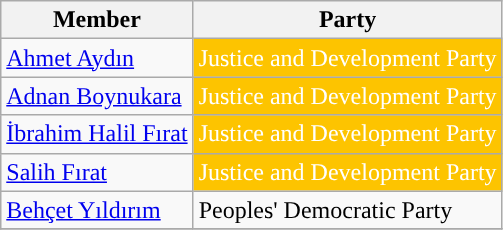<table class="wikitable">
<tr>
<th>Member</th>
<th>Party</th>
</tr>
<tr>
<td><a href='#'>Ahmet Aydın</a></td>
<td style="background:#FDC400; color:white">Justice and Development Party</td>
</tr>
<tr>
<td><a href='#'>Adnan Boynukara</a></td>
<td style="background:#FDC400; color:white">Justice and Development Party</td>
</tr>
<tr>
<td><a href='#'>İbrahim Halil Fırat</a></td>
<td style="background:#FDC400; color:white">Justice and Development Party</td>
</tr>
<tr>
<td><a href='#'>Salih Fırat</a></td>
<td style="background:#FDC400; color:white">Justice and Development Party</td>
</tr>
<tr>
<td><a href='#'>Behçet Yıldırım</a></td>
<td style="background:">Peoples' Democratic Party</td>
</tr>
<tr>
</tr>
</table>
